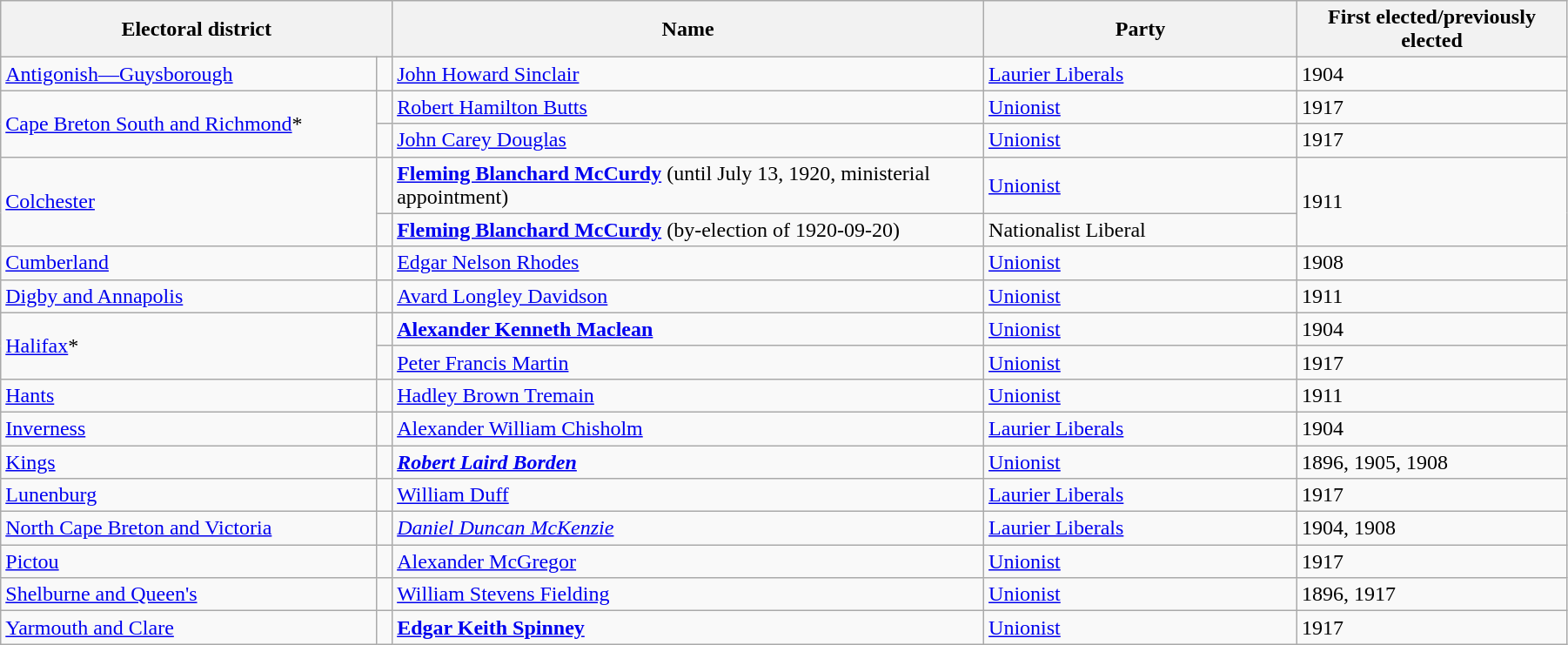<table class="wikitable" width=95%>
<tr>
<th colspan=2 width=25%>Electoral district</th>
<th>Name</th>
<th width=20%>Party</th>
<th>First elected/previously elected</th>
</tr>
<tr>
<td width=24%><a href='#'>Antigonish—Guysborough</a></td>
<td></td>
<td><a href='#'>John Howard Sinclair</a></td>
<td><a href='#'>Laurier Liberals</a></td>
<td>1904</td>
</tr>
<tr>
<td rowspan=2><a href='#'>Cape Breton South and Richmond</a>*</td>
<td></td>
<td><a href='#'>Robert Hamilton Butts</a></td>
<td><a href='#'>Unionist</a></td>
<td>1917</td>
</tr>
<tr>
<td></td>
<td><a href='#'>John Carey Douglas</a></td>
<td><a href='#'>Unionist</a></td>
<td>1917</td>
</tr>
<tr>
<td rowspan=2><a href='#'>Colchester</a></td>
<td></td>
<td><strong><a href='#'>Fleming Blanchard McCurdy</a></strong>  (until July 13, 1920, ministerial appointment)</td>
<td><a href='#'>Unionist</a></td>
<td rowspan=2>1911</td>
</tr>
<tr>
<td></td>
<td><strong><a href='#'>Fleming Blanchard McCurdy</a></strong>  (by-election of 1920-09-20)</td>
<td>Nationalist Liberal</td>
</tr>
<tr>
<td><a href='#'>Cumberland</a></td>
<td></td>
<td><a href='#'>Edgar Nelson Rhodes</a> </td>
<td><a href='#'>Unionist</a></td>
<td>1908</td>
</tr>
<tr>
<td><a href='#'>Digby and Annapolis</a></td>
<td></td>
<td><a href='#'>Avard Longley Davidson</a></td>
<td><a href='#'>Unionist</a></td>
<td>1911</td>
</tr>
<tr>
<td rowspan=2><a href='#'>Halifax</a>*</td>
<td></td>
<td><strong><a href='#'>Alexander Kenneth Maclean</a></strong></td>
<td><a href='#'>Unionist</a></td>
<td>1904</td>
</tr>
<tr>
<td></td>
<td><a href='#'>Peter Francis Martin</a></td>
<td><a href='#'>Unionist</a></td>
<td>1917</td>
</tr>
<tr>
<td><a href='#'>Hants</a></td>
<td></td>
<td><a href='#'>Hadley Brown Tremain</a></td>
<td><a href='#'>Unionist</a></td>
<td>1911</td>
</tr>
<tr>
<td><a href='#'>Inverness</a></td>
<td></td>
<td><a href='#'>Alexander William Chisholm</a></td>
<td><a href='#'>Laurier Liberals</a></td>
<td>1904</td>
</tr>
<tr>
<td><a href='#'>Kings</a></td>
<td></td>
<td><strong><em><a href='#'>Robert Laird Borden</a></em></strong></td>
<td><a href='#'>Unionist</a></td>
<td>1896, 1905, 1908</td>
</tr>
<tr>
<td><a href='#'>Lunenburg</a></td>
<td></td>
<td><a href='#'>William Duff</a></td>
<td><a href='#'>Laurier Liberals</a></td>
<td>1917</td>
</tr>
<tr>
<td><a href='#'>North Cape Breton and Victoria</a></td>
<td></td>
<td><em><a href='#'>Daniel Duncan McKenzie</a></em></td>
<td><a href='#'>Laurier Liberals</a></td>
<td>1904, 1908</td>
</tr>
<tr>
<td><a href='#'>Pictou</a></td>
<td></td>
<td><a href='#'>Alexander McGregor</a></td>
<td><a href='#'>Unionist</a></td>
<td>1917</td>
</tr>
<tr>
<td><a href='#'>Shelburne and Queen's</a></td>
<td></td>
<td><a href='#'>William Stevens Fielding</a></td>
<td><a href='#'>Unionist</a></td>
<td>1896, 1917</td>
</tr>
<tr>
<td><a href='#'>Yarmouth and Clare</a></td>
<td></td>
<td><strong><a href='#'>Edgar Keith Spinney</a></strong></td>
<td><a href='#'>Unionist</a></td>
<td>1917</td>
</tr>
</table>
